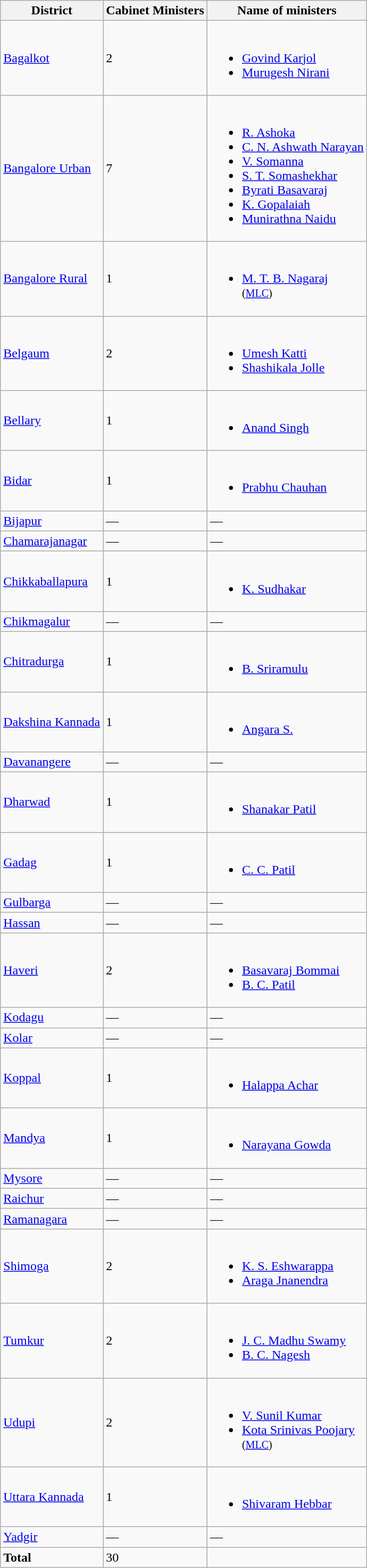<table class="wikitable sortable">
<tr>
<th>District</th>
<th>Cabinet Ministers</th>
<th>Name of ministers</th>
</tr>
<tr>
<td><a href='#'>Bagalkot</a></td>
<td>2</td>
<td><br><ul><li><a href='#'>Govind Karjol</a></li><li><a href='#'>Murugesh Nirani</a></li></ul></td>
</tr>
<tr>
<td><a href='#'>Bangalore Urban</a></td>
<td>7</td>
<td><br><ul><li><a href='#'>R. Ashoka</a></li><li><a href='#'>C. N. Ashwath Narayan</a></li><li><a href='#'>V. Somanna</a></li><li><a href='#'>S. T. Somashekhar</a></li><li><a href='#'>Byrati Basavaraj</a></li><li><a href='#'>K. Gopalaiah</a></li><li><a href='#'> Munirathna Naidu</a></li></ul></td>
</tr>
<tr>
<td><a href='#'>Bangalore Rural</a></td>
<td>1</td>
<td><br><ul><li><a href='#'>M. T. B. Nagaraj</a><br><small>(<a href='#'>MLC</a>)</small></li></ul></td>
</tr>
<tr>
<td><a href='#'>Belgaum</a></td>
<td>2</td>
<td><br><ul><li><a href='#'>Umesh Katti</a></li><li><a href='#'>Shashikala Jolle</a></li></ul></td>
</tr>
<tr>
<td><a href='#'>Bellary</a></td>
<td>1</td>
<td><br><ul><li><a href='#'>Anand Singh</a></li></ul></td>
</tr>
<tr>
<td><a href='#'>Bidar</a></td>
<td>1</td>
<td><br><ul><li><a href='#'>Prabhu Chauhan</a></li></ul></td>
</tr>
<tr>
<td><a href='#'>Bijapur</a></td>
<td>—</td>
<td>—</td>
</tr>
<tr>
<td><a href='#'>Chamarajanagar</a></td>
<td>—</td>
<td>—</td>
</tr>
<tr>
<td><a href='#'>Chikkaballapura</a></td>
<td>1</td>
<td><br><ul><li><a href='#'>K. Sudhakar</a></li></ul></td>
</tr>
<tr>
<td><a href='#'>Chikmagalur</a></td>
<td>—</td>
<td>—</td>
</tr>
<tr>
<td><a href='#'>Chitradurga</a></td>
<td>1</td>
<td><br><ul><li><a href='#'>B. Sriramulu</a></li></ul></td>
</tr>
<tr>
<td><a href='#'>Dakshina Kannada</a></td>
<td>1</td>
<td><br><ul><li><a href='#'>Angara S.</a></li></ul></td>
</tr>
<tr>
<td><a href='#'>Davanangere</a></td>
<td>—</td>
<td>—</td>
</tr>
<tr>
<td><a href='#'>Dharwad</a></td>
<td>1</td>
<td><br><ul><li><a href='#'>Shanakar Patil</a></li></ul></td>
</tr>
<tr>
<td><a href='#'>Gadag</a></td>
<td>1</td>
<td><br><ul><li><a href='#'>C. C. Patil</a></li></ul></td>
</tr>
<tr>
<td><a href='#'>Gulbarga</a></td>
<td>—</td>
<td>—</td>
</tr>
<tr>
<td><a href='#'>Hassan</a></td>
<td>—</td>
<td>—</td>
</tr>
<tr>
<td><a href='#'>Haveri</a></td>
<td>2</td>
<td><br><ul><li><a href='#'>Basavaraj Bommai</a></li><li><a href='#'>B. C. Patil</a></li></ul></td>
</tr>
<tr>
<td><a href='#'>Kodagu</a></td>
<td>—</td>
<td>—</td>
</tr>
<tr>
<td><a href='#'>Kolar</a></td>
<td>—</td>
<td>—</td>
</tr>
<tr>
<td><a href='#'>Koppal</a></td>
<td>1</td>
<td><br><ul><li><a href='#'>Halappa Achar</a></li></ul></td>
</tr>
<tr>
<td><a href='#'>Mandya</a></td>
<td>1</td>
<td><br><ul><li><a href='#'>Narayana Gowda</a></li></ul></td>
</tr>
<tr>
<td><a href='#'>Mysore</a></td>
<td>—</td>
<td>—</td>
</tr>
<tr>
<td><a href='#'>Raichur</a></td>
<td>—</td>
<td>—</td>
</tr>
<tr>
<td><a href='#'>Ramanagara</a></td>
<td>—</td>
<td>—</td>
</tr>
<tr>
<td><a href='#'>Shimoga</a></td>
<td>2</td>
<td><br><ul><li><a href='#'>K. S. Eshwarappa</a></li><li><a href='#'>Araga Jnanendra</a></li></ul></td>
</tr>
<tr>
<td><a href='#'>Tumkur</a></td>
<td>2</td>
<td><br><ul><li><a href='#'>J. C. Madhu Swamy</a></li><li><a href='#'>B. C. Nagesh</a></li></ul></td>
</tr>
<tr>
<td><a href='#'>Udupi</a></td>
<td>2</td>
<td><br><ul><li><a href='#'>V. Sunil Kumar</a></li><li><a href='#'>Kota Srinivas Poojary</a><br><small>(<a href='#'>MLC</a>)</small></li></ul></td>
</tr>
<tr>
<td><a href='#'>Uttara Kannada</a></td>
<td>1</td>
<td><br><ul><li><a href='#'>Shivaram Hebbar</a></li></ul></td>
</tr>
<tr>
<td><a href='#'>Yadgir</a></td>
<td>—</td>
<td>—</td>
</tr>
<tr>
<td><strong>Total</strong></td>
<td>30</td>
<td></td>
</tr>
</table>
